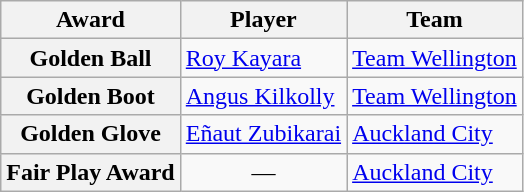<table class="wikitable" style="text-align:center">
<tr>
<th>Award</th>
<th>Player</th>
<th>Team</th>
</tr>
<tr>
<th>Golden Ball</th>
<td align=left> <a href='#'>Roy Kayara</a></td>
<td align=left> <a href='#'>Team Wellington</a></td>
</tr>
<tr>
<th>Golden Boot</th>
<td align=left> <a href='#'>Angus Kilkolly</a></td>
<td align=left> <a href='#'>Team Wellington</a></td>
</tr>
<tr>
<th>Golden Glove</th>
<td align=left> <a href='#'>Eñaut Zubikarai</a></td>
<td align=left> <a href='#'>Auckland City</a></td>
</tr>
<tr>
<th>Fair Play Award</th>
<td>—</td>
<td align=left> <a href='#'>Auckland City</a></td>
</tr>
</table>
